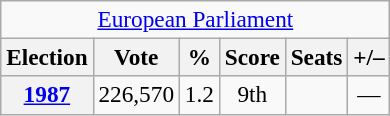<table class="wikitable" style="font-size:97%; text-align:center;">
<tr>
<td colspan="6"><a href='#'>European Parliament</a></td>
</tr>
<tr>
<th>Election</th>
<th>Vote</th>
<th>%</th>
<th>Score</th>
<th>Seats</th>
<th>+/–</th>
</tr>
<tr>
<th><a href='#'>1987</a></th>
<td>226,570</td>
<td>1.2</td>
<td>9th</td>
<td></td>
<td>—</td>
</tr>
</table>
